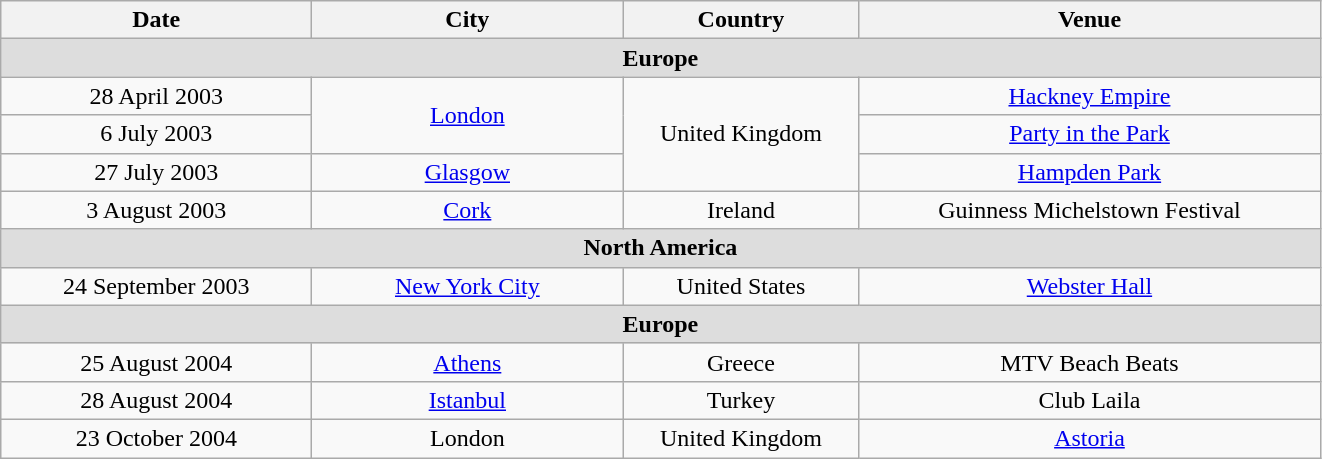<table class="wikitable" style="text-align:center;">
<tr>
<th style="width:200px;">Date</th>
<th style="width:200px;">City</th>
<th style="width:150px;">Country</th>
<th style="width:300px;">Venue</th>
</tr>
<tr style="background:#ddd;">
<td colspan="4" style="text-align:center;"><strong>Europe</strong></td>
</tr>
<tr>
<td>28 April 2003</td>
<td rowspan="2"><a href='#'>London</a></td>
<td rowspan="3">United Kingdom</td>
<td><a href='#'>Hackney Empire</a></td>
</tr>
<tr>
<td>6 July 2003</td>
<td><a href='#'>Party in the Park</a></td>
</tr>
<tr>
<td>27 July 2003</td>
<td><a href='#'>Glasgow</a></td>
<td><a href='#'>Hampden Park</a></td>
</tr>
<tr>
<td>3 August 2003</td>
<td><a href='#'>Cork</a></td>
<td>Ireland</td>
<td>Guinness Michelstown Festival</td>
</tr>
<tr style="background:#ddd;">
<td colspan="4" style="text-align:center;"><strong>North America</strong></td>
</tr>
<tr>
<td>24 September 2003</td>
<td><a href='#'>New York City</a></td>
<td>United States</td>
<td><a href='#'>Webster Hall</a></td>
</tr>
<tr style="background:#ddd;">
<td colspan="5" style="text-align:center;"><strong>Europe</strong></td>
</tr>
<tr>
<td>25 August 2004</td>
<td><a href='#'>Athens</a></td>
<td>Greece</td>
<td>MTV Beach Beats</td>
</tr>
<tr>
<td>28 August 2004</td>
<td><a href='#'>Istanbul</a></td>
<td>Turkey</td>
<td>Club Laila</td>
</tr>
<tr>
<td>23 October 2004</td>
<td>London</td>
<td>United Kingdom</td>
<td><a href='#'>Astoria</a></td>
</tr>
</table>
